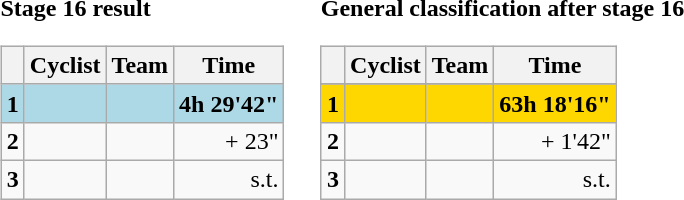<table>
<tr>
<td><strong>Stage 16 result</strong><br><table class="wikitable">
<tr>
<th></th>
<th>Cyclist</th>
<th>Team</th>
<th>Time</th>
</tr>
<tr bgcolor=lightblue>
<td><strong>1</strong></td>
<td><strong></strong></td>
<td><strong></strong></td>
<td align=right><strong>4h 29'42"</strong></td>
</tr>
<tr>
<td><strong>2</strong></td>
<td></td>
<td></td>
<td align=right>+ 23"</td>
</tr>
<tr>
<td><strong>3</strong></td>
<td></td>
<td></td>
<td align=right>s.t.</td>
</tr>
</table>
</td>
<td></td>
<td><strong>General classification after stage 16</strong><br><table class="wikitable">
<tr>
<th></th>
<th>Cyclist</th>
<th>Team</th>
<th>Time</th>
</tr>
<tr>
</tr>
<tr bgcolor=gold>
<td><strong>1</strong></td>
<td><strong></strong></td>
<td><strong></strong></td>
<td align=right><strong>63h 18'16"</strong></td>
</tr>
<tr>
<td><strong>2</strong></td>
<td></td>
<td></td>
<td align=right>+ 1'42"</td>
</tr>
<tr>
<td><strong>3</strong></td>
<td></td>
<td></td>
<td align=right>s.t.</td>
</tr>
</table>
</td>
</tr>
</table>
